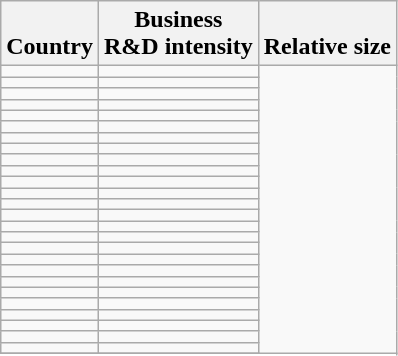<table class="wikitable sortable static-row-numbers" style="text-align:right;">
<tr class="static-row-header" style="text-align:center;vertical-align:bottom;">
<th>Country</th>
<th>Business<br>R&D intensity</th>
<th>Relative size</th>
</tr>
<tr>
<td></td>
<td></td>
</tr>
<tr>
<td></td>
<td></td>
</tr>
<tr>
<td></td>
<td></td>
</tr>
<tr>
<td></td>
<td></td>
</tr>
<tr>
<td></td>
<td></td>
</tr>
<tr>
<td></td>
<td></td>
</tr>
<tr>
<td></td>
<td></td>
</tr>
<tr>
<td></td>
<td></td>
</tr>
<tr>
<td></td>
<td></td>
</tr>
<tr>
<td></td>
<td></td>
</tr>
<tr>
<td></td>
<td></td>
</tr>
<tr>
<td></td>
<td></td>
</tr>
<tr>
<td></td>
<td></td>
</tr>
<tr>
<td></td>
<td></td>
</tr>
<tr>
<td></td>
<td></td>
</tr>
<tr>
<td></td>
<td></td>
</tr>
<tr>
<td></td>
<td></td>
</tr>
<tr>
<td></td>
<td></td>
</tr>
<tr>
<td></td>
<td></td>
</tr>
<tr>
<td></td>
<td></td>
</tr>
<tr>
<td></td>
<td></td>
</tr>
<tr>
<td></td>
<td></td>
</tr>
<tr>
<td></td>
<td></td>
</tr>
<tr>
<td></td>
<td></td>
</tr>
<tr>
<td></td>
<td></td>
</tr>
<tr>
<td></td>
<td></td>
</tr>
<tr>
</tr>
</table>
